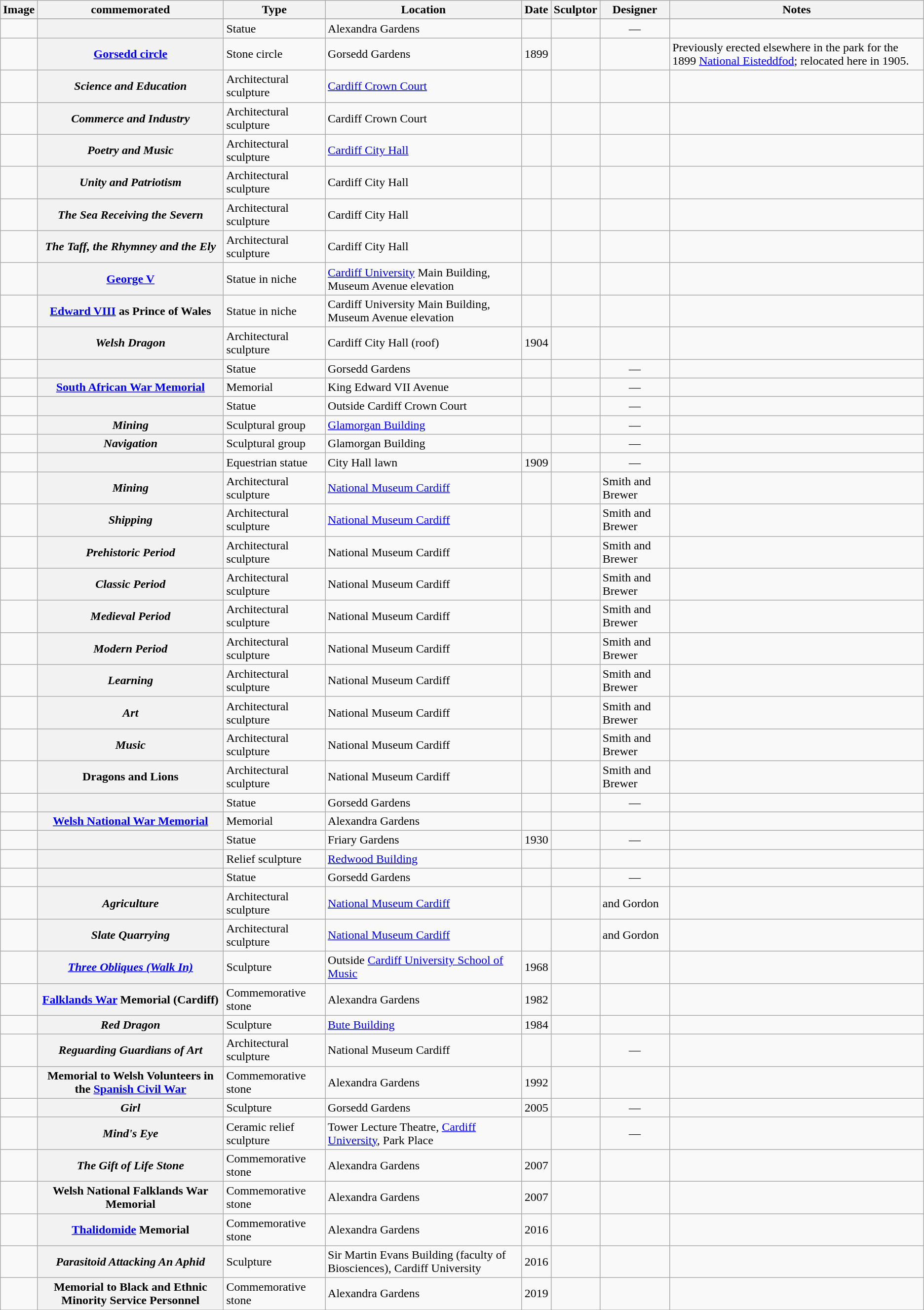<table class="wikitable sortable">
<tr>
<th class="unsortable">Image</th>
<th> commemorated</th>
<th>Type</th>
<th>Location</th>
<th>Date</th>
<th>Sculptor</th>
<th> Designer</th>
<th class="unsortable">Notes</th>
</tr>
<tr>
</tr>
<tr>
<td></td>
<th></th>
<td>Statue</td>
<td>Alexandra Gardens</td>
<td></td>
<td></td>
<td align="center">—</td>
<td></td>
</tr>
<tr>
<td></td>
<th><a href='#'>Gorsedd circle</a></th>
<td>Stone circle</td>
<td>Gorsedd Gardens</td>
<td>1899</td>
<td></td>
<td></td>
<td>Previously erected elsewhere in the park for the 1899 <a href='#'>National Eisteddfod</a>; relocated here in 1905.</td>
</tr>
<tr>
<td></td>
<th><em>Science and Education</em></th>
<td>Architectural sculpture</td>
<td><a href='#'>Cardiff Crown Court</a></td>
<td></td>
<td></td>
<td></td>
<td></td>
</tr>
<tr>
<td></td>
<th><em>Commerce and Industry</em></th>
<td>Architectural sculpture</td>
<td>Cardiff Crown Court</td>
<td></td>
<td></td>
<td></td>
<td></td>
</tr>
<tr>
<td></td>
<th><em>Poetry and Music</em></th>
<td>Architectural sculpture</td>
<td><a href='#'>Cardiff City Hall</a></td>
<td></td>
<td></td>
<td></td>
<td></td>
</tr>
<tr>
<td></td>
<th><em>Unity and Patriotism</em></th>
<td>Architectural sculpture</td>
<td>Cardiff City Hall</td>
<td></td>
<td></td>
<td></td>
<td></td>
</tr>
<tr>
<td></td>
<th><em>The Sea Receiving the Severn</em></th>
<td>Architectural sculpture</td>
<td>Cardiff City Hall</td>
<td></td>
<td></td>
<td></td>
<td></td>
</tr>
<tr>
<td></td>
<th><em>The Taff, the Rhymney and the Ely</em></th>
<td>Architectural sculpture</td>
<td>Cardiff City Hall</td>
<td></td>
<td></td>
<td></td>
<td></td>
</tr>
<tr>
<td></td>
<th><a href='#'>George V</a></th>
<td>Statue in niche</td>
<td><a href='#'>Cardiff University</a> Main Building, Museum Avenue elevation</td>
<td></td>
<td></td>
<td></td>
<td></td>
</tr>
<tr>
<td></td>
<th><a href='#'>Edward VIII</a> as Prince of Wales</th>
<td>Statue in niche</td>
<td>Cardiff University Main Building, Museum Avenue elevation</td>
<td></td>
<td></td>
<td></td>
<td></td>
</tr>
<tr>
<td></td>
<th><em>Welsh Dragon</em></th>
<td>Architectural sculpture</td>
<td>Cardiff City Hall (roof)</td>
<td>1904</td>
<td></td>
<td></td>
<td></td>
</tr>
<tr>
<td></td>
<th></th>
<td>Statue</td>
<td>Gorsedd Gardens</td>
<td></td>
<td></td>
<td align="center">—</td>
<td></td>
</tr>
<tr>
<td></td>
<th><a href='#'>South African War Memorial</a></th>
<td>Memorial</td>
<td>King Edward VII Avenue</td>
<td></td>
<td></td>
<td align="center">—</td>
<td></td>
</tr>
<tr>
<td></td>
<th></th>
<td>Statue</td>
<td>Outside Cardiff Crown Court</td>
<td></td>
<td></td>
<td align="center">—</td>
<td></td>
</tr>
<tr>
<td></td>
<th><em>Mining</em></th>
<td>Sculptural group</td>
<td><a href='#'>Glamorgan Building</a></td>
<td></td>
<td></td>
<td align="center">—</td>
<td></td>
</tr>
<tr>
<td></td>
<th><em>Navigation</em></th>
<td>Sculptural group</td>
<td>Glamorgan Building</td>
<td></td>
<td></td>
<td align="center">—</td>
<td></td>
</tr>
<tr>
<td></td>
<th></th>
<td>Equestrian statue</td>
<td>City Hall lawn</td>
<td>1909</td>
<td></td>
<td align="center">—</td>
<td></td>
</tr>
<tr>
<td></td>
<th><em>Mining</em></th>
<td>Architectural sculpture</td>
<td><a href='#'>National Museum Cardiff</a></td>
<td></td>
<td></td>
<td>Smith and Brewer</td>
<td></td>
</tr>
<tr>
<td></td>
<th><em>Shipping</em></th>
<td>Architectural sculpture</td>
<td><a href='#'>National Museum Cardiff</a></td>
<td></td>
<td></td>
<td>Smith and Brewer</td>
<td></td>
</tr>
<tr>
<td></td>
<th><em>Prehistoric Period</em></th>
<td>Architectural sculpture</td>
<td>National Museum Cardiff</td>
<td></td>
<td></td>
<td>Smith and Brewer</td>
<td></td>
</tr>
<tr>
<td></td>
<th><em>Classic Period</em></th>
<td>Architectural sculpture</td>
<td>National Museum Cardiff</td>
<td></td>
<td></td>
<td>Smith and Brewer</td>
<td></td>
</tr>
<tr>
<td></td>
<th><em>Medieval Period</em></th>
<td>Architectural sculpture</td>
<td>National Museum Cardiff</td>
<td></td>
<td></td>
<td>Smith and Brewer</td>
<td></td>
</tr>
<tr>
<td></td>
<th><em>Modern Period</em></th>
<td>Architectural sculpture</td>
<td>National Museum Cardiff</td>
<td></td>
<td></td>
<td>Smith and Brewer</td>
<td></td>
</tr>
<tr>
<td></td>
<th><em>Learning</em></th>
<td>Architectural sculpture</td>
<td>National Museum Cardiff</td>
<td></td>
<td></td>
<td>Smith and Brewer</td>
<td></td>
</tr>
<tr>
<td></td>
<th><em>Art</em></th>
<td>Architectural sculpture</td>
<td>National Museum Cardiff</td>
<td></td>
<td></td>
<td>Smith and Brewer</td>
<td></td>
</tr>
<tr>
<td></td>
<th><em>Music</em></th>
<td>Architectural sculpture</td>
<td>National Museum Cardiff</td>
<td></td>
<td></td>
<td>Smith and Brewer</td>
<td></td>
</tr>
<tr>
<td></td>
<th>Dragons and Lions</th>
<td>Architectural sculpture</td>
<td>National Museum Cardiff</td>
<td></td>
<td></td>
<td>Smith and Brewer</td>
<td></td>
</tr>
<tr>
<td></td>
<th></th>
<td>Statue</td>
<td>Gorsedd Gardens</td>
<td></td>
<td></td>
<td align="center">—</td>
<td></td>
</tr>
<tr>
<td></td>
<th><a href='#'>Welsh&nbsp;National War&nbsp;Memorial</a></th>
<td>Memorial</td>
<td>Alexandra Gardens</td>
<td></td>
<td></td>
<td></td>
<td></td>
</tr>
<tr>
<td></td>
<th></th>
<td>Statue</td>
<td>Friary Gardens</td>
<td>1930</td>
<td></td>
<td align="center">—</td>
<td></td>
</tr>
<tr>
<td></td>
<th></th>
<td>Relief sculpture</td>
<td><a href='#'>Redwood Building</a></td>
<td></td>
<td></td>
<td></td>
<td></td>
</tr>
<tr>
<td></td>
<th></th>
<td>Statue</td>
<td>Gorsedd Gardens</td>
<td></td>
<td></td>
<td align="center">—</td>
<td></td>
</tr>
<tr>
<td></td>
<th><em>Agriculture</em></th>
<td>Architectural sculpture</td>
<td><a href='#'>National Museum Cardiff</a></td>
<td></td>
<td></td>
<td> and Gordon</td>
<td></td>
</tr>
<tr>
<td></td>
<th><em>Slate Quarrying</em></th>
<td>Architectural sculpture</td>
<td><a href='#'>National Museum Cardiff</a></td>
<td></td>
<td></td>
<td> and Gordon</td>
<td></td>
</tr>
<tr>
<td></td>
<th><em><a href='#'>Three&nbsp;Obliques (Walk&nbsp;In)</a></em></th>
<td>Sculpture</td>
<td>Outside <a href='#'>Cardiff University School of Music</a></td>
<td>1968</td>
<td></td>
<td></td>
<td></td>
</tr>
<tr>
<td></td>
<th><a href='#'>Falklands War</a> Memorial (Cardiff)</th>
<td>Commemorative stone</td>
<td>Alexandra Gardens</td>
<td>1982</td>
<td></td>
<td></td>
<td></td>
</tr>
<tr>
<td></td>
<th><em>Red Dragon</em></th>
<td>Sculpture</td>
<td><a href='#'>Bute Building</a></td>
<td>1984</td>
<td></td>
<td></td>
<td></td>
</tr>
<tr>
<td></td>
<th><em>Reguarding Guardians of Art</em></th>
<td>Architectural sculpture</td>
<td>National Museum Cardiff</td>
<td></td>
<td></td>
<td align="center">—</td>
<td></td>
</tr>
<tr>
<td></td>
<th>Memorial to Welsh Volunteers in the <a href='#'>Spanish Civil War</a></th>
<td>Commemorative stone</td>
<td>Alexandra Gardens</td>
<td>1992</td>
<td></td>
<td></td>
<td></td>
</tr>
<tr>
<td></td>
<th><em>Girl</em></th>
<td>Sculpture</td>
<td>Gorsedd Gardens</td>
<td>2005</td>
<td></td>
<td align="center">—</td>
<td></td>
</tr>
<tr>
<td></td>
<th><em>Mind's Eye</em></th>
<td>Ceramic relief sculpture</td>
<td>Tower Lecture Theatre, <a href='#'>Cardiff University</a>, Park Place</td>
<td></td>
<td></td>
<td align="center">—</td>
<td></td>
</tr>
<tr>
<td></td>
<th><em>The Gift of Life Stone</em></th>
<td>Commemorative stone</td>
<td>Alexandra Gardens</td>
<td>2007</td>
<td></td>
<td></td>
<td></td>
</tr>
<tr>
<td></td>
<th>Welsh National Falklands War Memorial</th>
<td>Commemorative stone</td>
<td>Alexandra Gardens</td>
<td>2007</td>
<td></td>
<td></td>
<td></td>
</tr>
<tr>
<td></td>
<th><a href='#'>Thalidomide</a> Memorial</th>
<td>Commemorative stone</td>
<td>Alexandra Gardens</td>
<td>2016</td>
<td></td>
<td></td>
<td></td>
</tr>
<tr>
<td></td>
<th><em>Parasitoid Attacking An Aphid</em><br></th>
<td>Sculpture</td>
<td>Sir Martin Evans Building (faculty of Biosciences), Cardiff University</td>
<td>2016</td>
<td></td>
<td></td>
<td></td>
</tr>
<tr>
<td></td>
<th>Memorial to Black and Ethnic Minority Service Personnel</th>
<td>Commemorative stone</td>
<td>Alexandra Gardens</td>
<td>2019</td>
<td></td>
<td></td>
<td></td>
</tr>
<tr>
</tr>
</table>
